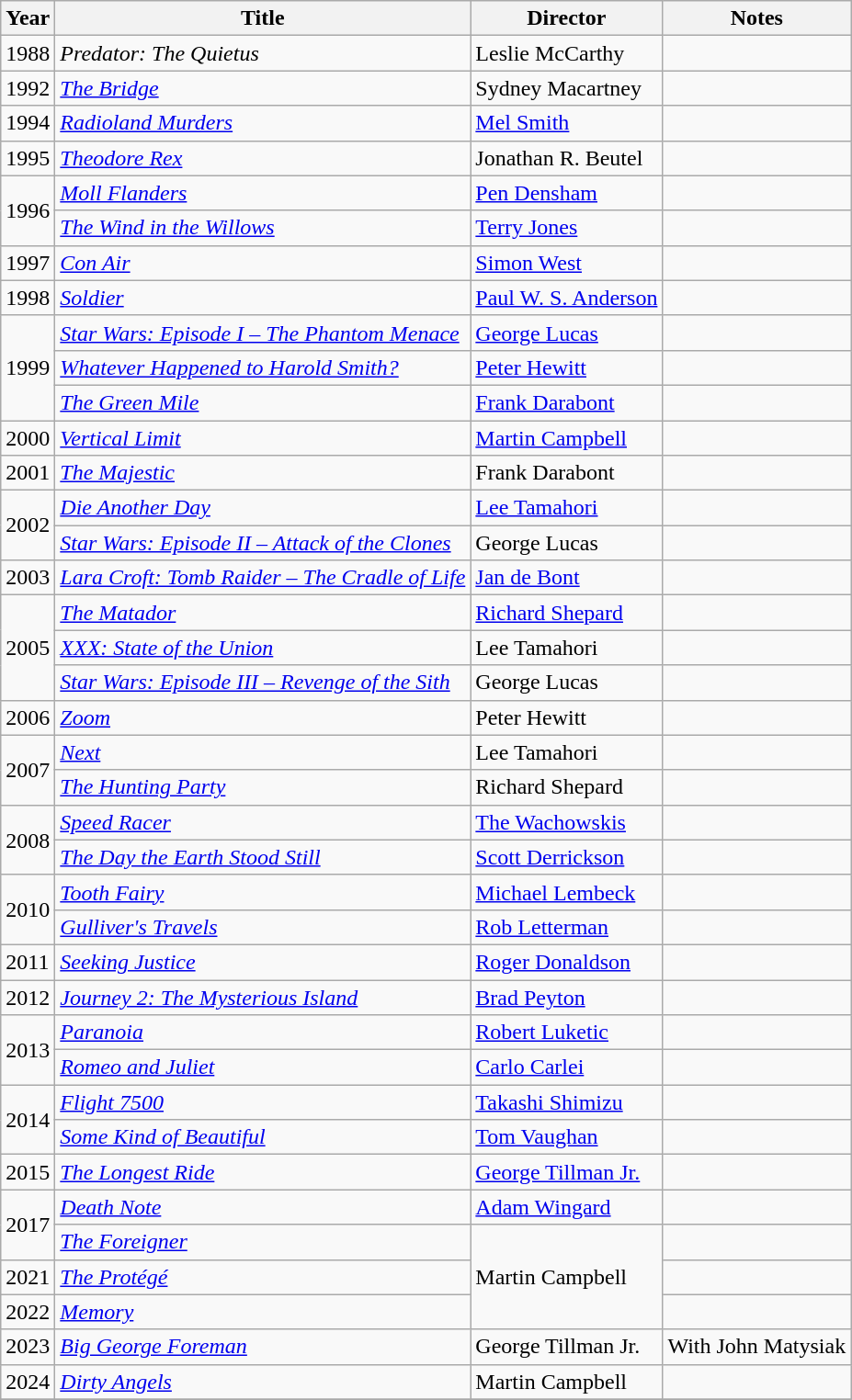<table class="wikitable">
<tr>
<th>Year</th>
<th>Title</th>
<th>Director</th>
<th>Notes</th>
</tr>
<tr>
<td>1988</td>
<td><em>Predator: The Quietus</em></td>
<td>Leslie McCarthy</td>
<td></td>
</tr>
<tr>
<td>1992</td>
<td><em><a href='#'>The Bridge</a></em></td>
<td>Sydney Macartney</td>
<td></td>
</tr>
<tr>
<td>1994</td>
<td><em><a href='#'>Radioland Murders</a></em></td>
<td><a href='#'>Mel Smith</a></td>
<td></td>
</tr>
<tr>
<td>1995</td>
<td><em><a href='#'>Theodore Rex</a></em></td>
<td>Jonathan R. Beutel</td>
<td></td>
</tr>
<tr>
<td rowspan=2>1996</td>
<td><em><a href='#'>Moll Flanders</a></em></td>
<td><a href='#'>Pen Densham</a></td>
<td></td>
</tr>
<tr>
<td><em><a href='#'>The Wind in the Willows</a></em></td>
<td><a href='#'>Terry Jones</a></td>
<td></td>
</tr>
<tr>
<td>1997</td>
<td><em><a href='#'>Con Air</a></em></td>
<td><a href='#'>Simon West</a></td>
<td></td>
</tr>
<tr>
<td>1998</td>
<td><em><a href='#'>Soldier</a></em></td>
<td><a href='#'>Paul W. S. Anderson</a></td>
<td></td>
</tr>
<tr>
<td rowspan=3>1999</td>
<td><em><a href='#'>Star Wars: Episode I – The Phantom Menace</a></em></td>
<td><a href='#'>George Lucas</a></td>
<td></td>
</tr>
<tr>
<td><em><a href='#'>Whatever Happened to Harold Smith?</a></em></td>
<td><a href='#'>Peter Hewitt</a></td>
<td></td>
</tr>
<tr>
<td><em><a href='#'>The Green Mile</a></em></td>
<td><a href='#'>Frank Darabont</a></td>
<td></td>
</tr>
<tr>
<td>2000</td>
<td><em><a href='#'>Vertical Limit</a></em></td>
<td><a href='#'>Martin Campbell</a></td>
<td></td>
</tr>
<tr>
<td>2001</td>
<td><em><a href='#'>The Majestic</a></em></td>
<td>Frank Darabont</td>
<td></td>
</tr>
<tr>
<td rowspan=2>2002</td>
<td><em><a href='#'>Die Another Day</a></em></td>
<td><a href='#'>Lee Tamahori</a></td>
<td></td>
</tr>
<tr>
<td><em><a href='#'>Star Wars: Episode II – Attack of the Clones</a></em></td>
<td>George Lucas</td>
<td></td>
</tr>
<tr>
<td>2003</td>
<td><em><a href='#'>Lara Croft: Tomb Raider – The Cradle of Life</a></em></td>
<td><a href='#'>Jan de Bont</a></td>
<td></td>
</tr>
<tr>
<td rowspan=3>2005</td>
<td><em><a href='#'>The Matador</a></em></td>
<td><a href='#'>Richard Shepard</a></td>
<td></td>
</tr>
<tr>
<td><em><a href='#'>XXX: State of the Union</a></em></td>
<td>Lee Tamahori</td>
<td></td>
</tr>
<tr>
<td><em><a href='#'>Star Wars: Episode III – Revenge of the Sith</a></em></td>
<td>George Lucas</td>
<td></td>
</tr>
<tr>
<td>2006</td>
<td><em><a href='#'>Zoom</a></em></td>
<td>Peter Hewitt</td>
<td></td>
</tr>
<tr>
<td rowspan=2>2007</td>
<td><em><a href='#'>Next</a></em></td>
<td>Lee Tamahori</td>
<td></td>
</tr>
<tr>
<td><em><a href='#'>The Hunting Party</a></em></td>
<td>Richard Shepard</td>
<td></td>
</tr>
<tr>
<td rowspan=2>2008</td>
<td><em><a href='#'>Speed Racer</a></em></td>
<td><a href='#'>The Wachowskis</a></td>
<td></td>
</tr>
<tr>
<td><em><a href='#'>The Day the Earth Stood Still</a></em></td>
<td><a href='#'>Scott Derrickson</a></td>
<td></td>
</tr>
<tr>
<td rowspan=2>2010</td>
<td><em><a href='#'>Tooth Fairy</a></em></td>
<td><a href='#'>Michael Lembeck</a></td>
<td></td>
</tr>
<tr>
<td><em><a href='#'>Gulliver's Travels</a></em></td>
<td><a href='#'>Rob Letterman</a></td>
<td></td>
</tr>
<tr>
<td>2011</td>
<td><em><a href='#'>Seeking Justice</a></em></td>
<td><a href='#'>Roger Donaldson</a></td>
<td></td>
</tr>
<tr>
<td>2012</td>
<td><em><a href='#'>Journey 2: The Mysterious Island</a></em></td>
<td><a href='#'>Brad Peyton</a></td>
<td></td>
</tr>
<tr>
<td rowspan=2>2013</td>
<td><em><a href='#'>Paranoia</a></em></td>
<td><a href='#'>Robert Luketic</a></td>
<td></td>
</tr>
<tr>
<td><em><a href='#'>Romeo and Juliet</a></em></td>
<td><a href='#'>Carlo Carlei</a></td>
<td></td>
</tr>
<tr>
<td rowspan=2>2014</td>
<td><em><a href='#'>Flight 7500</a></em></td>
<td><a href='#'>Takashi Shimizu</a></td>
<td></td>
</tr>
<tr>
<td><em><a href='#'>Some Kind of Beautiful</a></em></td>
<td><a href='#'>Tom Vaughan</a></td>
<td></td>
</tr>
<tr>
<td>2015</td>
<td><em><a href='#'>The Longest Ride</a></em></td>
<td><a href='#'>George Tillman Jr.</a></td>
<td></td>
</tr>
<tr>
<td rowspan=2>2017</td>
<td><em><a href='#'>Death Note</a></em></td>
<td><a href='#'>Adam Wingard</a></td>
<td></td>
</tr>
<tr>
<td><em><a href='#'>The Foreigner</a></em></td>
<td rowspan=3>Martin Campbell</td>
<td></td>
</tr>
<tr>
<td>2021</td>
<td><em><a href='#'>The Protégé</a></em></td>
<td></td>
</tr>
<tr>
<td>2022</td>
<td><em><a href='#'>Memory</a></em></td>
<td></td>
</tr>
<tr>
<td>2023</td>
<td><em><a href='#'>Big George Foreman</a></em></td>
<td>George Tillman Jr.</td>
<td>With John Matysiak</td>
</tr>
<tr>
<td>2024</td>
<td><em><a href='#'>Dirty Angels</a></em></td>
<td>Martin Campbell</td>
<td></td>
</tr>
<tr>
</tr>
</table>
